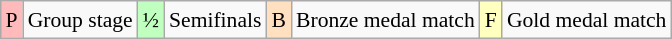<table class="wikitable" style="margin:0.5em auto; font-size:90%; line-height:1.25em;">
<tr>
<td bgcolor="#FFBBBB" align=center>P</td>
<td>Group stage</td>
<td bgcolor="#C0FFC0" align=center>½</td>
<td>Semifinals</td>
<td bgcolor="#FFE0C0" align=center>B</td>
<td>Bronze medal match</td>
<td bgcolor="#FFFFC0" align=center>F</td>
<td>Gold medal match</td>
</tr>
</table>
